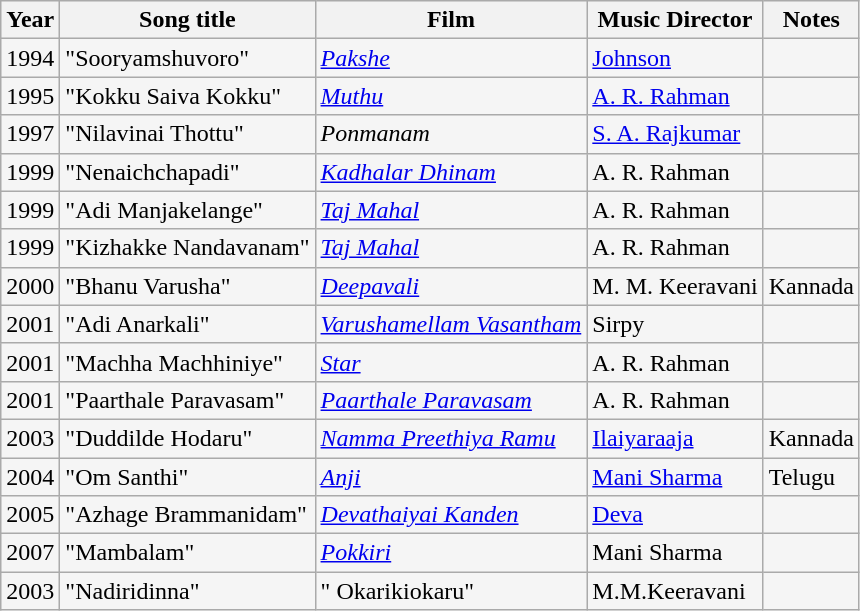<table class="wikitable sortable" style="background:#f5f5f5;">
<tr>
<th>Year</th>
<th>Song title</th>
<th>Film</th>
<th>Music Director</th>
<th>Notes</th>
</tr>
<tr>
<td>1994</td>
<td>"Sooryamshuvoro"</td>
<td><em><a href='#'>Pakshe</a></em></td>
<td><a href='#'>Johnson</a></td>
<td></td>
</tr>
<tr 1995 || "Uyire Uyire" || >
<td>1995</td>
<td>"Kokku Saiva Kokku"</td>
<td><em><a href='#'>Muthu</a></em></td>
<td><a href='#'>A. R. Rahman</a></td>
<td></td>
</tr>
<tr>
<td>1997</td>
<td>"Nilavinai Thottu"</td>
<td><em>Ponmanam</em></td>
<td><a href='#'>S. A. Rajkumar</a></td>
<td></td>
</tr>
<tr>
<td>1999</td>
<td>"Nenaichchapadi"</td>
<td><em><a href='#'>Kadhalar Dhinam</a></em></td>
<td>A. R. Rahman</td>
<td></td>
</tr>
<tr>
<td>1999</td>
<td>"Adi Manjakelange"</td>
<td><em><a href='#'>Taj Mahal</a></em></td>
<td>A. R. Rahman</td>
<td></td>
</tr>
<tr>
<td>1999</td>
<td>"Kizhakke Nandavanam"</td>
<td><em><a href='#'>Taj Mahal</a></em></td>
<td>A. R. Rahman</td>
<td></td>
</tr>
<tr>
<td>2000</td>
<td>"Bhanu Varusha"</td>
<td><em><a href='#'>Deepavali</a></em></td>
<td>M. M. Keeravani</td>
<td>Kannada</td>
</tr>
<tr>
<td>2001</td>
<td>"Adi Anarkali"</td>
<td><em><a href='#'>Varushamellam Vasantham</a></em></td>
<td>Sirpy</td>
<td></td>
</tr>
<tr>
<td>2001</td>
<td>"Machha Machhiniye"</td>
<td><em><a href='#'>Star</a></em></td>
<td>A. R. Rahman</td>
<td></td>
</tr>
<tr>
<td>2001</td>
<td>"Paarthale Paravasam"</td>
<td><em><a href='#'>Paarthale Paravasam</a></em></td>
<td>A. R. Rahman</td>
<td></td>
</tr>
<tr>
<td>2003</td>
<td>"Duddilde Hodaru"</td>
<td><em><a href='#'>Namma Preethiya Ramu</a></em></td>
<td><a href='#'>Ilaiyaraaja</a></td>
<td>Kannada</td>
</tr>
<tr>
<td>2004</td>
<td>"Om Santhi"</td>
<td><em><a href='#'>Anji</a></em></td>
<td><a href='#'>Mani Sharma</a></td>
<td>Telugu</td>
</tr>
<tr>
<td>2005</td>
<td>"Azhage Brammanidam"</td>
<td><em><a href='#'>Devathaiyai Kanden</a></em></td>
<td><a href='#'>Deva</a></td>
<td></td>
</tr>
<tr>
<td>2007</td>
<td>"Mambalam"</td>
<td><em><a href='#'>Pokkiri</a></em></td>
<td>Mani Sharma</td>
<td></td>
</tr>
<tr>
<td>2003</td>
<td>"Nadiridinna"</td>
<td>" Okarikiokaru"</td>
<td>M.M.Keeravani</td>
</tr>
</table>
